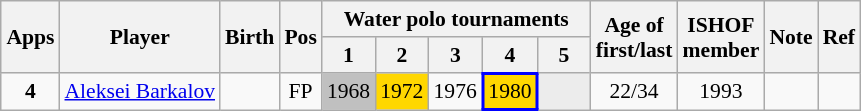<table class="wikitable sortable" style="text-align: center; font-size: 90%; margin-left: 1em;">
<tr>
<th rowspan="2">Apps</th>
<th rowspan="2">Player</th>
<th rowspan="2">Birth</th>
<th rowspan="2">Pos</th>
<th colspan="5">Water polo tournaments</th>
<th rowspan="2">Age of<br>first/last</th>
<th rowspan="2">ISHOF<br>member</th>
<th rowspan="2">Note</th>
<th rowspan="2" class="unsortable">Ref</th>
</tr>
<tr>
<th>1</th>
<th style="width: 2em;" class="unsortable">2</th>
<th style="width: 2em;" class="unsortable">3</th>
<th style="width: 2em;" class="unsortable">4</th>
<th style="width: 2em;" class="unsortable">5</th>
</tr>
<tr>
<td><strong>4</strong></td>
<td style="text-align: left;" data-sort-value="Barkalov, Aleksei"><a href='#'>Aleksei Barkalov</a></td>
<td></td>
<td>FP</td>
<td style="background-color: silver;">1968</td>
<td style="background-color: gold;">1972</td>
<td>1976</td>
<td style="border: 2px solid blue; background-color: gold;">1980</td>
<td style="background-color: #ececec;"></td>
<td>22/34</td>
<td>1993</td>
<td style="text-align: left;"></td>
<td></td>
</tr>
</table>
